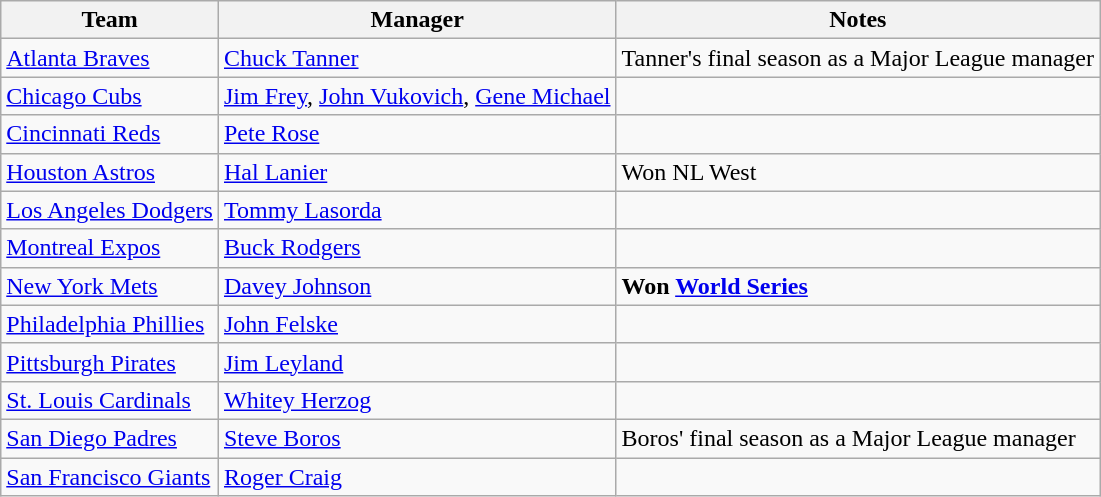<table class="wikitable">
<tr>
<th>Team</th>
<th>Manager</th>
<th>Notes</th>
</tr>
<tr>
<td><a href='#'>Atlanta Braves</a></td>
<td><a href='#'>Chuck Tanner</a></td>
<td>Tanner's final season as a Major League manager</td>
</tr>
<tr>
<td><a href='#'>Chicago Cubs</a></td>
<td><a href='#'>Jim Frey</a>, <a href='#'>John Vukovich</a>, <a href='#'>Gene Michael</a></td>
<td></td>
</tr>
<tr>
<td><a href='#'>Cincinnati Reds</a></td>
<td><a href='#'>Pete Rose</a></td>
<td></td>
</tr>
<tr>
<td><a href='#'>Houston Astros</a></td>
<td><a href='#'>Hal Lanier</a></td>
<td>Won NL West</td>
</tr>
<tr>
<td><a href='#'>Los Angeles Dodgers</a></td>
<td><a href='#'>Tommy Lasorda</a></td>
<td></td>
</tr>
<tr>
<td><a href='#'>Montreal Expos</a></td>
<td><a href='#'>Buck Rodgers</a></td>
<td></td>
</tr>
<tr>
<td><a href='#'>New York Mets</a></td>
<td><a href='#'>Davey Johnson</a></td>
<td><strong>Won <a href='#'>World Series</a></strong></td>
</tr>
<tr>
<td><a href='#'>Philadelphia Phillies</a></td>
<td><a href='#'>John Felske</a></td>
<td></td>
</tr>
<tr>
<td><a href='#'>Pittsburgh Pirates</a></td>
<td><a href='#'>Jim Leyland</a></td>
<td></td>
</tr>
<tr>
<td><a href='#'>St. Louis Cardinals</a></td>
<td><a href='#'>Whitey Herzog</a></td>
<td></td>
</tr>
<tr>
<td><a href='#'>San Diego Padres</a></td>
<td><a href='#'>Steve Boros</a></td>
<td>Boros' final season as a Major League manager</td>
</tr>
<tr>
<td><a href='#'>San Francisco Giants</a></td>
<td><a href='#'>Roger Craig</a></td>
<td></td>
</tr>
</table>
